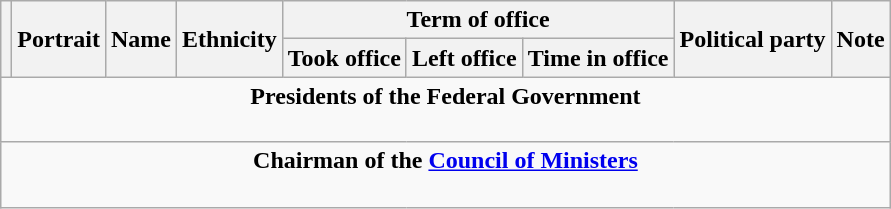<table class="wikitable" style="text-align:center;">
<tr>
<th rowspan=2></th>
<th rowspan=2>Portrait</th>
<th rowspan=2>Name<br></th>
<th rowspan=2>Ethnicity</th>
<th colspan=3>Term of office</th>
<th rowspan=2>Political party</th>
<th rowspan=2>Note</th>
</tr>
<tr>
<th>Took office</th>
<th>Left office</th>
<th>Time in office</th>
</tr>
<tr align="center">
<td colspan=9><strong>Presidents of the Federal Government</strong><br><br>



</td>
</tr>
<tr align="center">
<td colspan=9><strong>Chairman of the <a href='#'>Council of Ministers</a></strong><br><br></td>
</tr>
</table>
